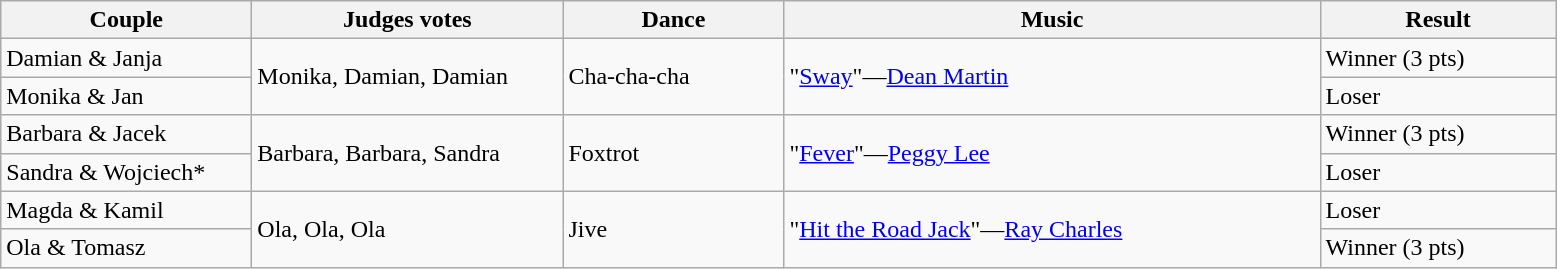<table class="wikitable">
<tr>
<th style="width:160px;">Couple</th>
<th style="width:200px;">Judges votes</th>
<th style="width:140px;">Dance</th>
<th style="width:350px;">Music</th>
<th style="width:150px;">Result</th>
</tr>
<tr>
<td>Damian & Janja</td>
<td rowspan=2>Monika, Damian, Damian</td>
<td rowspan=2>Cha-cha-cha</td>
<td rowspan=2>"<a href='#'>Sway</a>"—<a href='#'>Dean Martin</a></td>
<td>Winner (3 pts)</td>
</tr>
<tr>
<td>Monika & Jan</td>
<td>Loser</td>
</tr>
<tr>
<td>Barbara & Jacek</td>
<td rowspan=2>Barbara, Barbara, Sandra</td>
<td rowspan=2>Foxtrot</td>
<td rowspan=2>"<a href='#'>Fever</a>"—<a href='#'>Peggy Lee</a></td>
<td>Winner (3 pts)</td>
</tr>
<tr>
<td>Sandra & Wojciech*</td>
<td>Loser</td>
</tr>
<tr>
<td>Magda & Kamil</td>
<td rowspan=2>Ola, Ola, Ola</td>
<td rowspan=2>Jive</td>
<td rowspan=2>"<a href='#'>Hit the Road Jack</a>"—<a href='#'>Ray Charles</a></td>
<td>Loser</td>
</tr>
<tr>
<td>Ola & Tomasz</td>
<td>Winner (3 pts)</td>
</tr>
</table>
